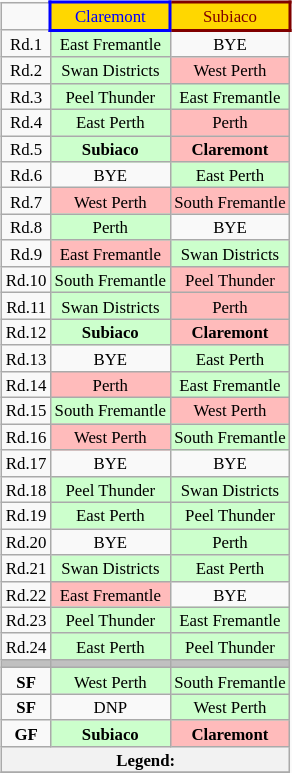<table class="wikitable"; align=right style="font-size:70%; text-align: center; height: 70%">
<tr>
<td></td>
<td style="border: 2px solid blue; background: gold; color: blue">Claremont</td>
<td style="border: 2px solid maroon; background: gold; color: maroon">Subiaco</td>
</tr>
<tr>
<td>Rd.1</td>
<td style="background: #CCFFCC">East Fremantle</td>
<td>BYE</td>
</tr>
<tr>
<td>Rd.2</td>
<td style="background: #CCFFCC">Swan Districts</td>
<td style="background: #FFBBBB">West Perth</td>
</tr>
<tr>
<td>Rd.3</td>
<td style="background: #CCFFCC">Peel Thunder</td>
<td style="background: #CCFFCC">East Fremantle</td>
</tr>
<tr>
<td>Rd.4</td>
<td style="background: #CCFFCC">East Perth</td>
<td style="background: #FFBBBB">Perth</td>
</tr>
<tr>
<td>Rd.5</td>
<td style="background: #CCFFCC"><strong>Subiaco</strong></td>
<td style="background: #FFBBBB"><strong>Claremont</strong></td>
</tr>
<tr>
<td>Rd.6</td>
<td>BYE</td>
<td style="background: #CCFFCC">East Perth</td>
</tr>
<tr>
<td>Rd.7</td>
<td style="background: #FFBBBB">West Perth</td>
<td style="background: #FFBBBB">South Fremantle</td>
</tr>
<tr>
<td>Rd.8</td>
<td style="background: #CCFFCC">Perth</td>
<td>BYE</td>
</tr>
<tr>
<td>Rd.9</td>
<td style="background: #FFBBBB">East Fremantle</td>
<td style="background: #CCFFCC">Swan Districts</td>
</tr>
<tr>
<td>Rd.10</td>
<td style="background: #CCFFCC">South Fremantle</td>
<td style="background: #FFBBBB">Peel Thunder</td>
</tr>
<tr>
<td>Rd.11</td>
<td style="background: #CCFFCC">Swan Districts</td>
<td style="background: #FFBBBB">Perth</td>
</tr>
<tr>
<td>Rd.12</td>
<td style="background: #CCFFCC"><strong>Subiaco</strong></td>
<td style="background: #FFBBBB"><strong>Claremont</strong></td>
</tr>
<tr>
<td>Rd.13</td>
<td>BYE</td>
<td style="background: #CCFFCC">East Perth</td>
</tr>
<tr>
<td>Rd.14</td>
<td style="background: #FFBBBB">Perth</td>
<td style="background: #CCFFCC">East Fremantle</td>
</tr>
<tr>
<td>Rd.15</td>
<td style="background: #CCFFCC">South Fremantle</td>
<td style="background: #FFBBBB">West Perth</td>
</tr>
<tr>
<td>Rd.16</td>
<td style="background: #FFBBBB">West Perth</td>
<td style="background: #CCFFCC">South Fremantle</td>
</tr>
<tr>
<td>Rd.17</td>
<td>BYE</td>
<td>BYE</td>
</tr>
<tr>
<td>Rd.18</td>
<td style="background: #CCFFCC">Peel Thunder</td>
<td style="background: #CCFFCC">Swan Districts</td>
</tr>
<tr>
<td>Rd.19</td>
<td style="background: #CCFFCC">East Perth</td>
<td style="background: #CCFFCC">Peel Thunder</td>
</tr>
<tr>
<td>Rd.20</td>
<td>BYE</td>
<td style="background: #CCFFCC">Perth</td>
</tr>
<tr>
<td>Rd.21</td>
<td style="background: #CCFFCC">Swan Districts</td>
<td style="background: #CCFFCC">East Perth</td>
</tr>
<tr>
<td>Rd.22</td>
<td style="background: #FFBBBB">East Fremantle</td>
<td>BYE</td>
</tr>
<tr>
<td>Rd.23</td>
<td style="background: #CCFFCC">Peel Thunder</td>
<td style="background: #CCFFCC">East Fremantle</td>
</tr>
<tr>
<td>Rd.24</td>
<td style="background: #CCFFCC">East Perth</td>
<td style="background: #CCFFCC">Peel Thunder</td>
</tr>
<tr>
<td style="background: silver"></td>
<td style="background: silver"></td>
<td style="background: silver"></td>
</tr>
<tr>
<td><strong>SF</strong></td>
<td style="background: #CCFFCC">West Perth</td>
<td style="background: #CCFFCC">South Fremantle</td>
</tr>
<tr>
<td><strong>SF</strong></td>
<td>DNP</td>
<td style="background: #CCFFCC">West Perth</td>
</tr>
<tr>
<td><strong>GF</strong></td>
<td style="background: #CCFFCC"><strong>Subiaco</strong></td>
<td style="background: #FFBBBB"><strong>Claremont</strong></td>
</tr>
<tr>
<th colspan="11"><strong>Legend</strong>:  </th>
</tr>
<tr>
</tr>
</table>
